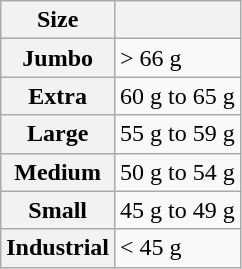<table class="wikitable">
<tr>
<th>Size</th>
<th></th>
</tr>
<tr>
<th>Jumbo</th>
<td>> 66 g</td>
</tr>
<tr>
<th>Extra</th>
<td>60 g to 65 g</td>
</tr>
<tr>
<th>Large</th>
<td>55 g to 59 g</td>
</tr>
<tr>
<th>Medium</th>
<td>50 g to 54 g</td>
</tr>
<tr>
<th>Small</th>
<td>45 g to 49 g</td>
</tr>
<tr>
<th>Industrial</th>
<td>< 45 g</td>
</tr>
</table>
